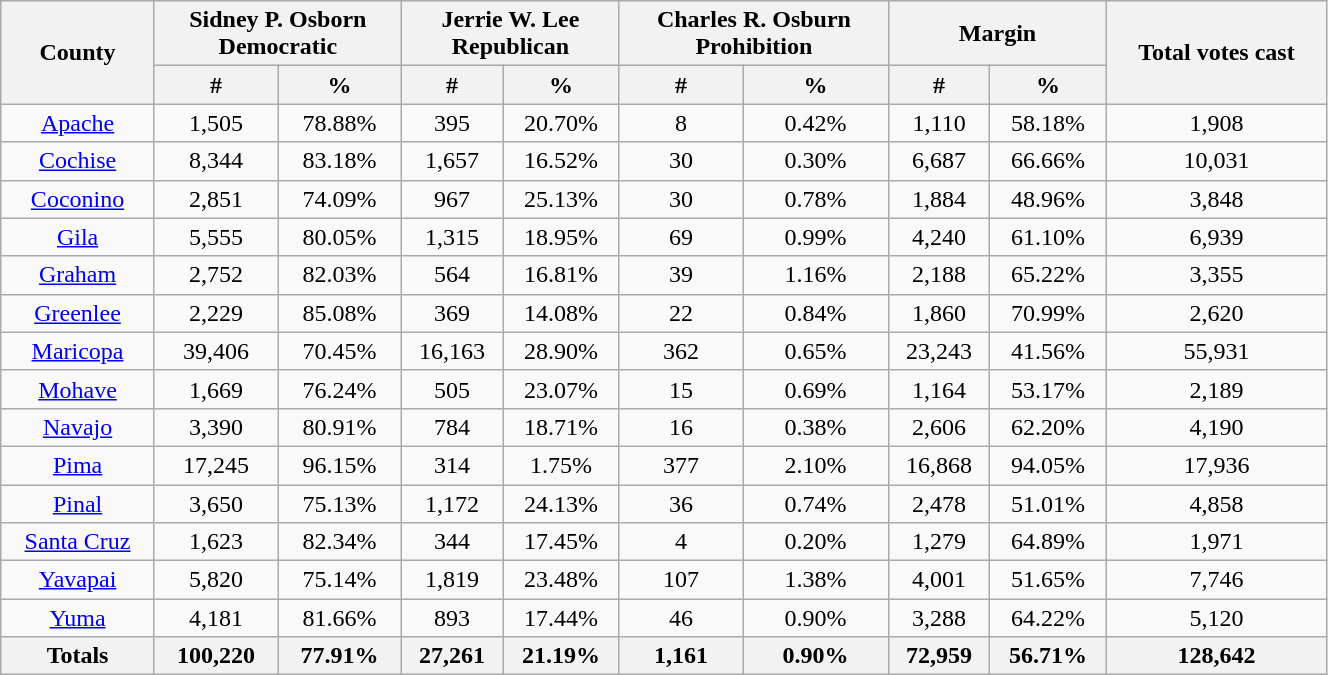<table width="70%" class="wikitable sortable" style="text-align:center">
<tr>
<th rowspan="2">County</th>
<th style="text-align:center;" colspan="2">Sidney P. Osborn<br>Democratic</th>
<th style="text-align:center;" colspan="2">Jerrie W. Lee<br>Republican</th>
<th style="text-align:center;" colspan="2">Charles R. Osburn<br>Prohibition</th>
<th style="text-align:center;" colspan="2">Margin</th>
<th style="text-align:center;" rowspan="2">Total votes cast</th>
</tr>
<tr>
<th style="text-align:center;" data-sort-type="number">#</th>
<th style="text-align:center;" data-sort-type="number">%</th>
<th style="text-align:center;" data-sort-type="number">#</th>
<th style="text-align:center;" data-sort-type="number">%</th>
<th style="text-align:center;" data-sort-type="number">#</th>
<th style="text-align:center;" data-sort-type="number">%</th>
<th style="text-align:center;" data-sort-type="number">#</th>
<th style="text-align:center;" data-sort-type="number">%</th>
</tr>
<tr style="text-align:center;">
<td><a href='#'>Apache</a></td>
<td>1,505</td>
<td>78.88%</td>
<td>395</td>
<td>20.70%</td>
<td>8</td>
<td>0.42%</td>
<td>1,110</td>
<td>58.18%</td>
<td>1,908</td>
</tr>
<tr style="text-align:center;">
<td><a href='#'>Cochise</a></td>
<td>8,344</td>
<td>83.18%</td>
<td>1,657</td>
<td>16.52%</td>
<td>30</td>
<td>0.30%</td>
<td>6,687</td>
<td>66.66%</td>
<td>10,031</td>
</tr>
<tr style="text-align:center;">
<td><a href='#'>Coconino</a></td>
<td>2,851</td>
<td>74.09%</td>
<td>967</td>
<td>25.13%</td>
<td>30</td>
<td>0.78%</td>
<td>1,884</td>
<td>48.96%</td>
<td>3,848</td>
</tr>
<tr style="text-align:center;">
<td><a href='#'>Gila</a></td>
<td>5,555</td>
<td>80.05%</td>
<td>1,315</td>
<td>18.95%</td>
<td>69</td>
<td>0.99%</td>
<td>4,240</td>
<td>61.10%</td>
<td>6,939</td>
</tr>
<tr style="text-align:center;">
<td><a href='#'>Graham</a></td>
<td>2,752</td>
<td>82.03%</td>
<td>564</td>
<td>16.81%</td>
<td>39</td>
<td>1.16%</td>
<td>2,188</td>
<td>65.22%</td>
<td>3,355</td>
</tr>
<tr style="text-align:center;">
<td><a href='#'>Greenlee</a></td>
<td>2,229</td>
<td>85.08%</td>
<td>369</td>
<td>14.08%</td>
<td>22</td>
<td>0.84%</td>
<td>1,860</td>
<td>70.99%</td>
<td>2,620</td>
</tr>
<tr style="text-align:center;">
<td><a href='#'>Maricopa</a></td>
<td>39,406</td>
<td>70.45%</td>
<td>16,163</td>
<td>28.90%</td>
<td>362</td>
<td>0.65%</td>
<td>23,243</td>
<td>41.56%</td>
<td>55,931</td>
</tr>
<tr style="text-align:center;">
<td><a href='#'>Mohave</a></td>
<td>1,669</td>
<td>76.24%</td>
<td>505</td>
<td>23.07%</td>
<td>15</td>
<td>0.69%</td>
<td>1,164</td>
<td>53.17%</td>
<td>2,189</td>
</tr>
<tr style="text-align:center;">
<td><a href='#'>Navajo</a></td>
<td>3,390</td>
<td>80.91%</td>
<td>784</td>
<td>18.71%</td>
<td>16</td>
<td>0.38%</td>
<td>2,606</td>
<td>62.20%</td>
<td>4,190</td>
</tr>
<tr style="text-align:center;">
<td><a href='#'>Pima</a></td>
<td>17,245</td>
<td>96.15%</td>
<td>314</td>
<td>1.75%</td>
<td>377</td>
<td>2.10%</td>
<td>16,868</td>
<td>94.05%</td>
<td>17,936</td>
</tr>
<tr style="text-align:center;">
<td><a href='#'>Pinal</a></td>
<td>3,650</td>
<td>75.13%</td>
<td>1,172</td>
<td>24.13%</td>
<td>36</td>
<td>0.74%</td>
<td>2,478</td>
<td>51.01%</td>
<td>4,858</td>
</tr>
<tr style="text-align:center;">
<td><a href='#'>Santa Cruz</a></td>
<td>1,623</td>
<td>82.34%</td>
<td>344</td>
<td>17.45%</td>
<td>4</td>
<td>0.20%</td>
<td>1,279</td>
<td>64.89%</td>
<td>1,971</td>
</tr>
<tr style="text-align:center;">
<td><a href='#'>Yavapai</a></td>
<td>5,820</td>
<td>75.14%</td>
<td>1,819</td>
<td>23.48%</td>
<td>107</td>
<td>1.38%</td>
<td>4,001</td>
<td>51.65%</td>
<td>7,746</td>
</tr>
<tr style="text-align:center;">
<td><a href='#'>Yuma</a></td>
<td>4,181</td>
<td>81.66%</td>
<td>893</td>
<td>17.44%</td>
<td>46</td>
<td>0.90%</td>
<td>3,288</td>
<td>64.22%</td>
<td>5,120</td>
</tr>
<tr style="text-align:center;">
<th>Totals</th>
<th>100,220</th>
<th>77.91%</th>
<th>27,261</th>
<th>21.19%</th>
<th>1,161</th>
<th>0.90%</th>
<th>72,959</th>
<th>56.71%</th>
<th>128,642</th>
</tr>
</table>
